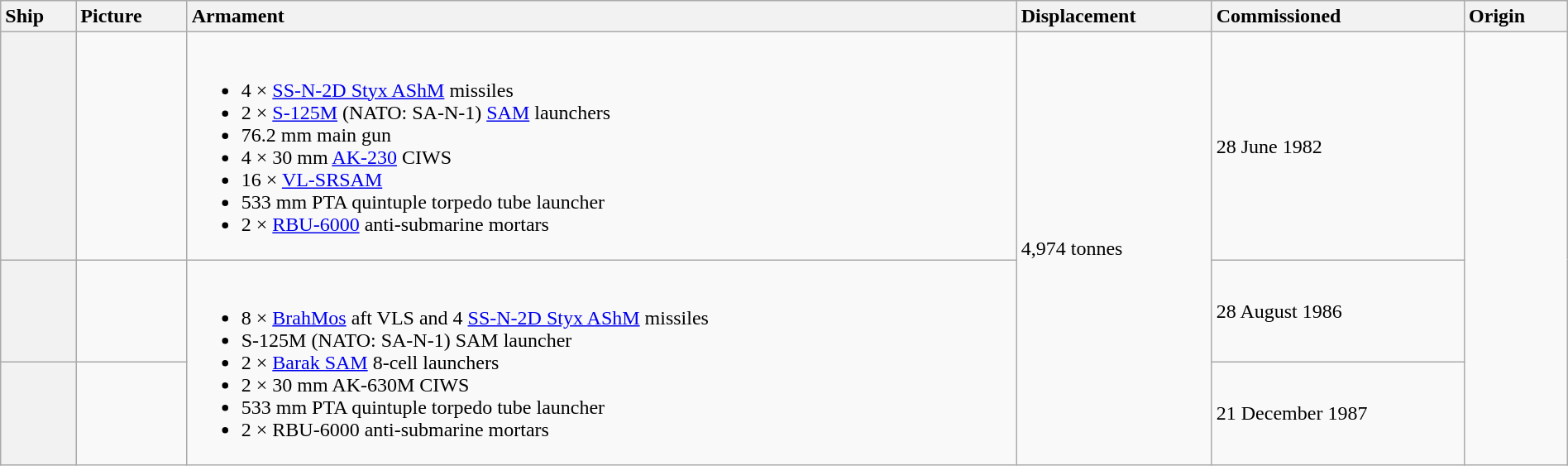<table class="wikitable" style="width:100%;">
<tr>
<th style="text-align:left; ">Ship</th>
<th style="text-align:left; ">Picture</th>
<th style="text-align:left; ">Armament</th>
<th style="text-align:left; ">Displacement</th>
<th style="text-align:left; ">Commissioned</th>
<th style="text-align:left; ">Origin</th>
</tr>
<tr>
<th scope="row"></th>
<td></td>
<td><br><ul><li>4 × <a href='#'>SS-N-2D Styx AShM</a> missiles</li><li>2 × <a href='#'>S-125M</a> (NATO: SA-N-1) <a href='#'>SAM</a> launchers</li><li>76.2 mm main gun</li><li>4 × 30 mm <a href='#'>AK-230</a> CIWS</li><li>16 × <a href='#'>VL-SRSAM</a></li><li>533 mm PTA quintuple torpedo tube launcher</li><li>2 × <a href='#'>RBU-6000</a> anti-submarine mortars</li></ul></td>
<td rowspan="3">4,974 tonnes</td>
<td>28 June 1982</td>
<td rowspan=3><br></td>
</tr>
<tr>
<th scope="row"></th>
<td></td>
<td rowspan=2><br><ul><li>8 × <a href='#'>BrahMos</a> aft VLS and 4 <a href='#'>SS-N-2D Styx AShM</a> missiles</li><li>S-125M (NATO: SA-N-1) SAM launcher</li><li>2 × <a href='#'>Barak SAM</a> 8-cell launchers</li><li>2 × 30 mm AK-630M CIWS</li><li>533 mm PTA quintuple torpedo tube launcher</li><li>2 × RBU-6000 anti-submarine mortars</li></ul></td>
<td>28 August 1986</td>
</tr>
<tr>
<th scope="row"></th>
<td></td>
<td>21 December 1987</td>
</tr>
</table>
